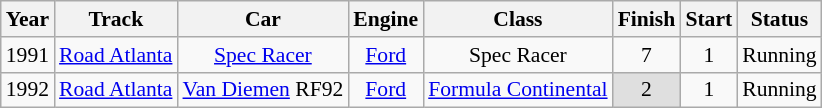<table class="wikitable" style="text-align:center; font-size:90%">
<tr>
<th>Year</th>
<th>Track</th>
<th>Car</th>
<th>Engine</th>
<th>Class</th>
<th>Finish</th>
<th>Start</th>
<th>Status</th>
</tr>
<tr>
<td>1991</td>
<td><a href='#'>Road Atlanta</a></td>
<td><a href='#'>Spec Racer</a></td>
<td><a href='#'>Ford</a></td>
<td>Spec Racer</td>
<td>7</td>
<td>1</td>
<td>Running</td>
</tr>
<tr>
<td>1992</td>
<td><a href='#'>Road Atlanta</a></td>
<td><a href='#'>Van Diemen</a> RF92</td>
<td><a href='#'>Ford</a></td>
<td><a href='#'>Formula Continental</a></td>
<td style="background-color:#DFDFDF">2</td>
<td>1</td>
<td>Running</td>
</tr>
</table>
